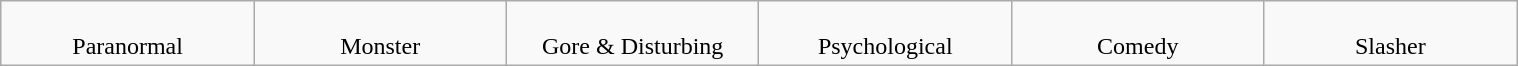<table class= "wikitable" style= "text-align: center; width: 80%; margin: 1em auto 1em auto;">
<tr>
<td style="width:70pt; vertical-align: top;"><br>Paranormal</td>
<td style="width:70pt; vertical-align: top;"><br>Monster</td>
<td style="width:70pt; vertical-align: top;"><br>Gore & Disturbing</td>
<td style="width:70pt; vertical-align: top;"><br>Psychological</td>
<td style="width:70pt; vertical-align: top;"><br>Comedy</td>
<td style="width:70pt; vertical-align: top;"><br>Slasher</td>
</tr>
</table>
